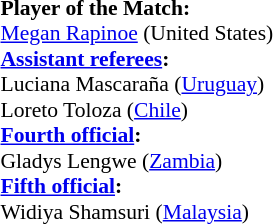<table width=50% style="font-size: 90%">
<tr>
<td><br><strong>Player of the Match:</strong>
<br><a href='#'>Megan Rapinoe</a> (United States)<br><strong><a href='#'>Assistant referees</a>:</strong>
<br>Luciana Mascaraña (<a href='#'>Uruguay</a>)
<br>Loreto Toloza (<a href='#'>Chile</a>)
<br><strong><a href='#'>Fourth official</a>:</strong>
<br>Gladys Lengwe (<a href='#'>Zambia</a>)
<br><strong><a href='#'>Fifth official</a>:</strong>
<br>Widiya Shamsuri (<a href='#'>Malaysia</a>)</td>
</tr>
</table>
